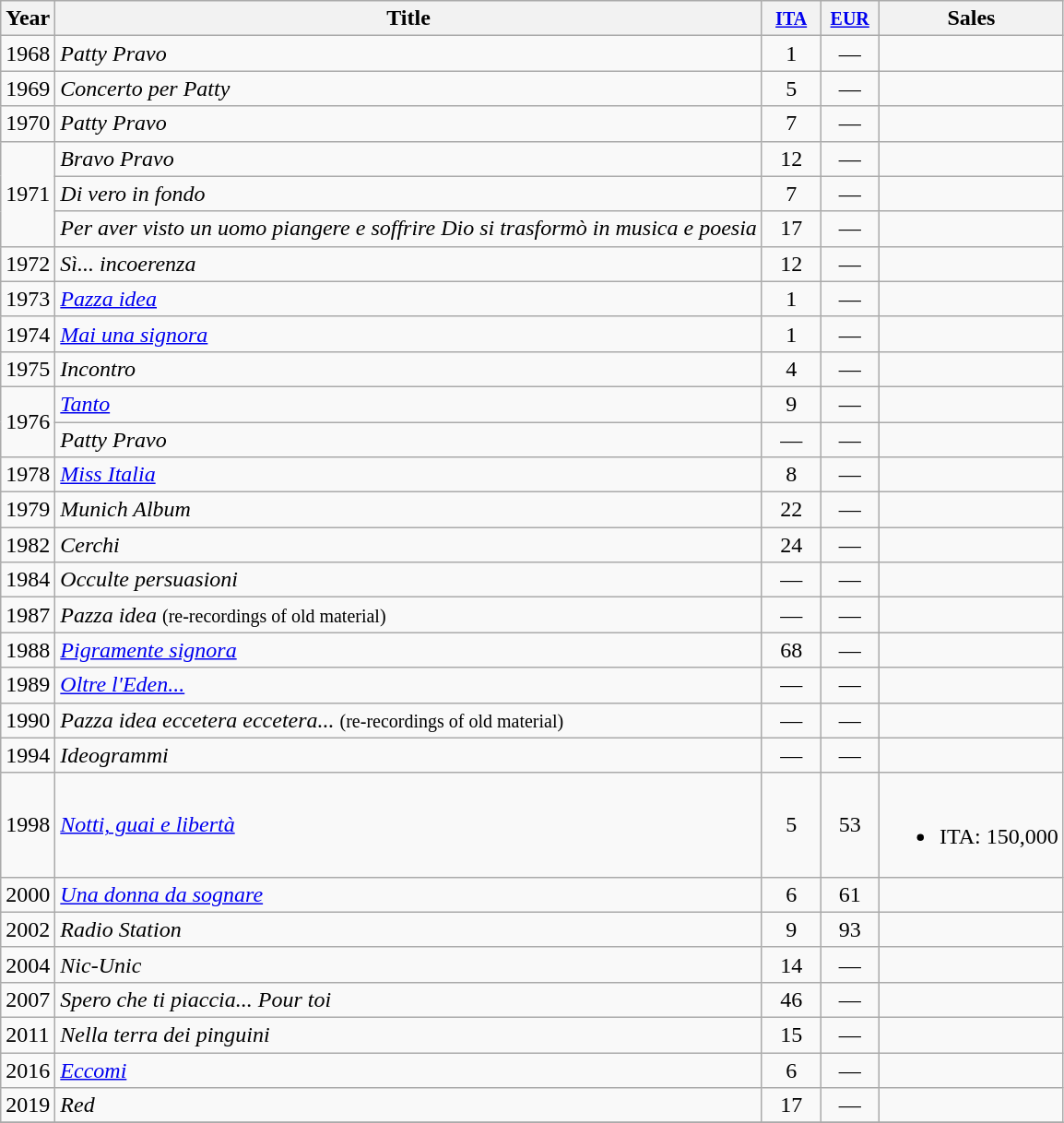<table class="wikitable">
<tr>
<th>Year</th>
<th>Title</th>
<th width="35"><small><a href='#'>ITA</a></small><br></th>
<th width="35"><small><a href='#'>EUR</a></small><br></th>
<th>Sales</th>
</tr>
<tr>
<td>1968</td>
<td><em>Patty Pravo</em></td>
<td align="center">1</td>
<td align="center">—</td>
<td></td>
</tr>
<tr>
<td>1969</td>
<td><em>Concerto per Patty</em></td>
<td align="center">5</td>
<td align="center">—</td>
<td></td>
</tr>
<tr>
<td>1970</td>
<td><em>Patty Pravo</em></td>
<td align="center">7</td>
<td align="center">—</td>
<td></td>
</tr>
<tr>
<td rowspan="3">1971</td>
<td><em>Bravo Pravo</em></td>
<td align="center">12</td>
<td align="center">—</td>
<td></td>
</tr>
<tr>
<td><em>Di vero in fondo</em></td>
<td align="center">7</td>
<td align="center">—</td>
<td></td>
</tr>
<tr>
<td><em>Per aver visto un uomo piangere e soffrire Dio si trasformò in musica e poesia</em></td>
<td align="center">17</td>
<td align="center">—</td>
<td></td>
</tr>
<tr>
<td>1972</td>
<td><em>Sì... incoerenza</em></td>
<td align="center">12</td>
<td align="center">—</td>
<td></td>
</tr>
<tr>
<td>1973</td>
<td><em><a href='#'>Pazza idea</a></em></td>
<td align="center">1</td>
<td align="center">—</td>
<td></td>
</tr>
<tr>
<td>1974</td>
<td><em><a href='#'>Mai una signora</a></em></td>
<td align="center">1</td>
<td align="center">—</td>
<td></td>
</tr>
<tr>
<td>1975</td>
<td><em>Incontro</em></td>
<td align="center">4</td>
<td align="center">—</td>
<td></td>
</tr>
<tr>
<td rowspan="2">1976</td>
<td><em><a href='#'>Tanto</a></em></td>
<td align="center">9</td>
<td align="center">—</td>
<td></td>
</tr>
<tr>
<td><em>Patty Pravo</em></td>
<td align="center">—</td>
<td align="center">—</td>
<td></td>
</tr>
<tr>
<td>1978</td>
<td><em><a href='#'>Miss Italia</a></em></td>
<td align="center">8</td>
<td align="center">—</td>
<td></td>
</tr>
<tr>
<td>1979</td>
<td><em>Munich Album</em></td>
<td align="center">22</td>
<td align="center">—</td>
<td></td>
</tr>
<tr>
<td>1982</td>
<td><em>Cerchi</em></td>
<td align="center">24</td>
<td align="center">—</td>
<td></td>
</tr>
<tr>
<td>1984</td>
<td><em>Occulte persuasioni</em></td>
<td align="center">—</td>
<td align="center">—</td>
<td></td>
</tr>
<tr>
<td>1987</td>
<td><em>Pazza idea</em> <small>(re-recordings of old material)</small></td>
<td align="center">—</td>
<td align="center">—</td>
<td></td>
</tr>
<tr>
<td>1988</td>
<td><em><a href='#'>Pigramente signora</a></em></td>
<td align="center">68</td>
<td align="center">—</td>
<td></td>
</tr>
<tr>
<td>1989</td>
<td><em><a href='#'>Oltre l'Eden...</a></em></td>
<td align="center">—</td>
<td align="center">—</td>
<td></td>
</tr>
<tr>
<td>1990</td>
<td><em>Pazza idea eccetera eccetera...</em> <small>(re-recordings of old material)</small></td>
<td align="center">—</td>
<td align="center">—</td>
<td></td>
</tr>
<tr>
<td>1994</td>
<td><em>Ideogrammi</em></td>
<td align="center">—</td>
<td align="center">—</td>
<td></td>
</tr>
<tr>
<td>1998</td>
<td><em><a href='#'>Notti, guai e libertà</a></em></td>
<td align="center">5</td>
<td align="center">53</td>
<td><br><ul><li>ITA: 150,000</li></ul></td>
</tr>
<tr>
<td>2000</td>
<td><em><a href='#'>Una donna da sognare</a></em></td>
<td align="center">6</td>
<td align="center">61</td>
<td></td>
</tr>
<tr>
<td>2002</td>
<td><em>Radio Station</em></td>
<td align="center">9</td>
<td align="center">93</td>
<td></td>
</tr>
<tr>
<td>2004</td>
<td><em>Nic-Unic</em></td>
<td align="center">14</td>
<td align="center">—</td>
<td></td>
</tr>
<tr>
<td>2007</td>
<td><em>Spero che ti piaccia... Pour toi</em></td>
<td align="center">46</td>
<td align="center">—</td>
<td></td>
</tr>
<tr>
<td>2011</td>
<td><em>Nella terra dei pinguini</em></td>
<td align="center">15</td>
<td align="center">—</td>
<td></td>
</tr>
<tr>
<td>2016</td>
<td><em><a href='#'>Eccomi</a></em></td>
<td align="center">6</td>
<td align="center">—</td>
<td></td>
</tr>
<tr>
<td>2019</td>
<td><em>Red</em></td>
<td align="center">17</td>
<td align="center">—</td>
<td></td>
</tr>
<tr>
</tr>
</table>
